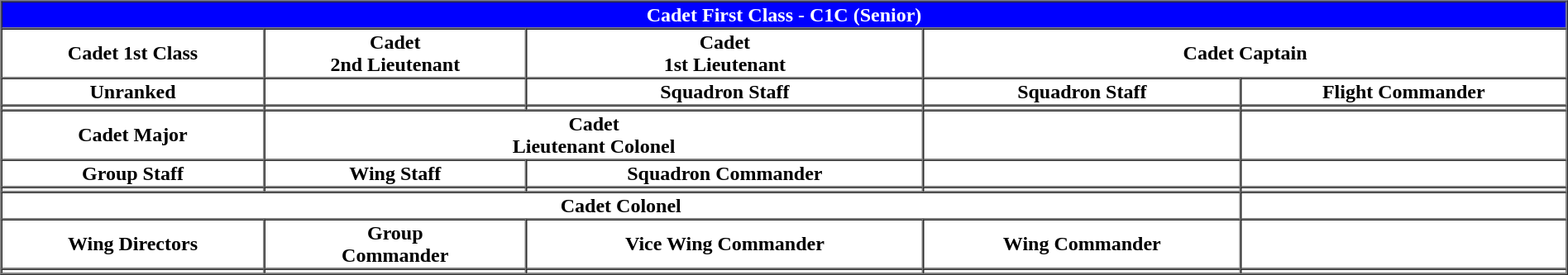<table border="1" cellpadding="1" cellspacing="0" align="center" width="100%">
<tr>
<th colspan="5" style="background:blue; color:white"><strong>Cadet First Class - C1C (Senior)</strong></th>
</tr>
<tr>
<th>Cadet 1st Class</th>
<th>Cadet<br>2nd Lieutenant</th>
<th>Cadet<br>1st Lieutenant</th>
<th colspan=2>Cadet Captain</th>
</tr>
<tr>
<th>Unranked</th>
<th></th>
<th>Squadron Staff</th>
<th>Squadron Staff</th>
<th>Flight Commander</th>
</tr>
<tr style="text-align:center;">
<td></td>
<td></td>
<td></td>
<td></td>
<td></td>
</tr>
<tr>
<th>Cadet Major</th>
<th colspan="2">Cadet<br>Lieutenant Colonel</th>
<th></th>
<th></th>
</tr>
<tr>
<th>Group Staff</th>
<th>Wing Staff</th>
<th>Squadron Commander</th>
<th></th>
<th></th>
</tr>
<tr>
<td></td>
<td></td>
<td></td>
<th></th>
<th></th>
</tr>
<tr>
<th colspan="4">Cadet Colonel</th>
<th></th>
</tr>
<tr>
<th>Wing Directors</th>
<th>Group<br>Commander</th>
<th>Vice Wing Commander</th>
<th>Wing Commander</th>
<th></th>
</tr>
<tr>
<td></td>
<td></td>
<td></td>
<td></td>
<td></td>
</tr>
</table>
